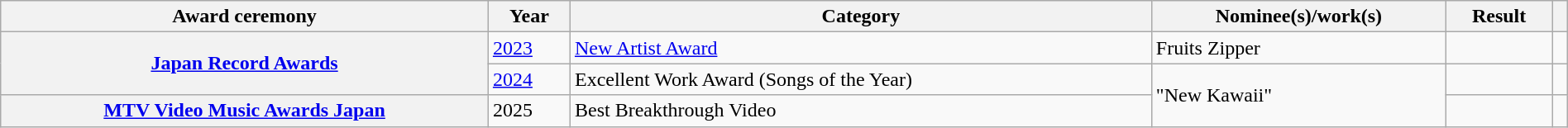<table class="wikitable plainrowheaders" style="width: 100%;" style="text-align:center;">
<tr>
<th scope="col">Award ceremony</th>
<th scope="col">Year</th>
<th scope="col">Category</th>
<th scope="col">Nominee(s)/work(s)</th>
<th scope="col">Result</th>
<th scope="col" class="unsortable"></th>
</tr>
<tr>
<th scope="row" rowspan="2"><a href='#'>Japan Record Awards</a></th>
<td><a href='#'>2023</a></td>
<td><a href='#'>New Artist Award</a></td>
<td>Fruits Zipper</td>
<td></td>
<td></td>
</tr>
<tr>
<td><a href='#'>2024</a></td>
<td>Excellent Work Award (Songs of the Year)</td>
<td rowspan="2">"New Kawaii"</td>
<td></td>
<td></td>
</tr>
<tr>
<th scope="row"><a href='#'>MTV Video Music Awards Japan</a></th>
<td>2025</td>
<td>Best Breakthrough Video</td>
<td></td>
<td></td>
</tr>
</table>
